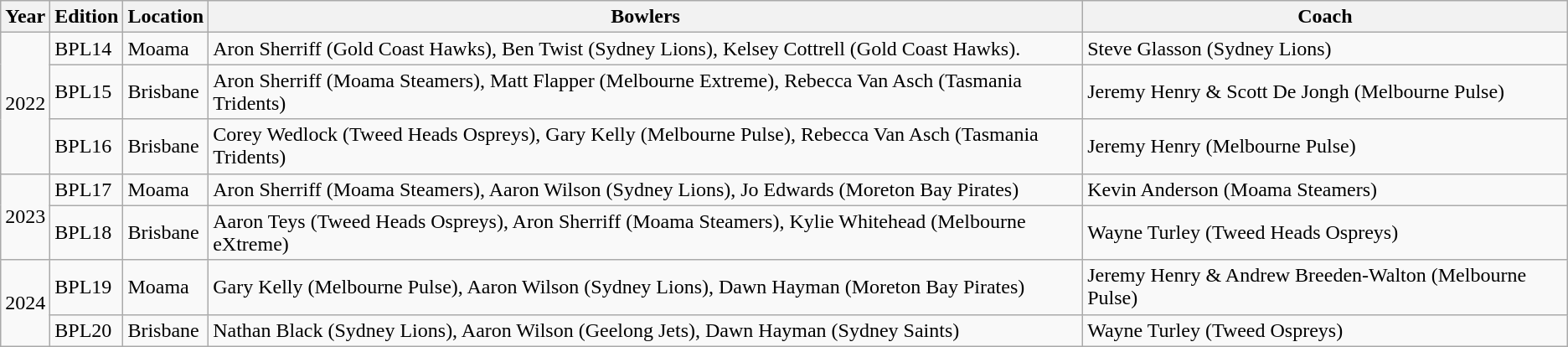<table class="wikitable">
<tr>
<th>Year</th>
<th>Edition</th>
<th>Location</th>
<th>Bowlers</th>
<th>Coach</th>
</tr>
<tr>
<td rowspan="3">2022</td>
<td>BPL14</td>
<td>Moama</td>
<td>Aron Sherriff (Gold Coast Hawks), Ben Twist (Sydney Lions), Kelsey Cottrell (Gold Coast Hawks).</td>
<td>Steve Glasson (Sydney Lions)</td>
</tr>
<tr>
<td>BPL15</td>
<td>Brisbane</td>
<td>Aron Sherriff (Moama Steamers), Matt Flapper (Melbourne Extreme), Rebecca Van Asch (Tasmania Tridents)</td>
<td>Jeremy Henry & Scott De Jongh (Melbourne Pulse)</td>
</tr>
<tr>
<td>BPL16</td>
<td>Brisbane</td>
<td>Corey Wedlock (Tweed Heads Ospreys), Gary Kelly (Melbourne Pulse), Rebecca Van Asch (Tasmania Tridents)</td>
<td>Jeremy Henry (Melbourne Pulse)</td>
</tr>
<tr>
<td rowspan="2">2023</td>
<td>BPL17</td>
<td>Moama</td>
<td>Aron Sherriff (Moama Steamers), Aaron Wilson (Sydney Lions), Jo Edwards (Moreton Bay Pirates)</td>
<td>Kevin Anderson (Moama Steamers)</td>
</tr>
<tr>
<td>BPL18</td>
<td>Brisbane</td>
<td>Aaron Teys (Tweed Heads Ospreys), Aron Sherriff (Moama Steamers), Kylie Whitehead (Melbourne eXtreme)</td>
<td>Wayne Turley (Tweed Heads Ospreys)</td>
</tr>
<tr>
<td rowspan="2">2024</td>
<td>BPL19</td>
<td>Moama</td>
<td>Gary Kelly (Melbourne Pulse), Aaron Wilson (Sydney Lions), Dawn Hayman (Moreton Bay Pirates)</td>
<td>Jeremy Henry & Andrew Breeden-Walton (Melbourne Pulse)</td>
</tr>
<tr>
<td>BPL20</td>
<td>Brisbane</td>
<td>Nathan Black (Sydney Lions), Aaron Wilson (Geelong Jets), Dawn Hayman (Sydney Saints)</td>
<td>Wayne Turley (Tweed Ospreys)</td>
</tr>
</table>
